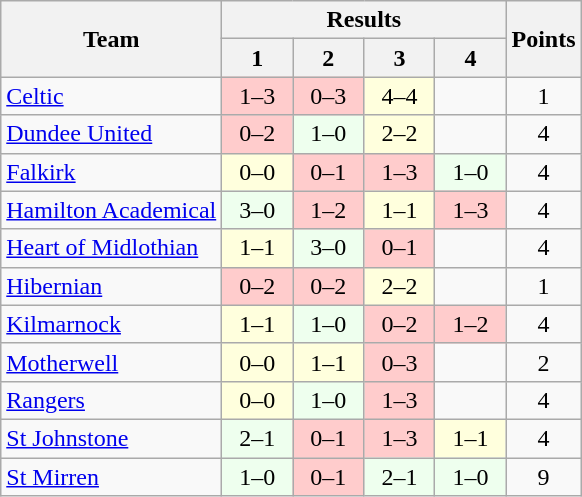<table class="wikitable" style="text-align:center">
<tr>
<th rowspan=2>Team</th>
<th colspan=4>Results</th>
<th rowspan=2>Points</th>
</tr>
<tr>
<th width=40>1</th>
<th width=40>2</th>
<th width=40>3</th>
<th width=40>4</th>
</tr>
<tr>
<td align=left><a href='#'>Celtic</a></td>
<td bgcolor=FFCCCC>1–3</td>
<td bgcolor=FFCCCC>0–3</td>
<td bgcolor=#FFFFDD>4–4</td>
<td></td>
<td>1</td>
</tr>
<tr>
<td align=left><a href='#'>Dundee United</a></td>
<td bgcolor=FFCCCC>0–2</td>
<td bgcolor=#EEFFEE>1–0</td>
<td bgcolor=#FFFFDD>2–2</td>
<td></td>
<td>4</td>
</tr>
<tr>
<td align=left><a href='#'>Falkirk</a></td>
<td bgcolor=#FFFFDD>0–0</td>
<td bgcolor=FFCCCC>0–1</td>
<td bgcolor=FFCCCC>1–3</td>
<td bgcolor=#EEFFEE>1–0</td>
<td>4</td>
</tr>
<tr>
<td align=left><a href='#'>Hamilton Academical</a></td>
<td bgcolor=#EEFFEE>3–0</td>
<td bgcolor=FFCCCC>1–2</td>
<td bgcolor=#FFFFDD>1–1</td>
<td bgcolor=FFCCCC>1–3</td>
<td>4</td>
</tr>
<tr>
<td align=left><a href='#'>Heart of Midlothian</a></td>
<td bgcolor=#FFFFDD>1–1</td>
<td bgcolor=#EEFFEE>3–0</td>
<td bgcolor=FFCCCC>0–1</td>
<td></td>
<td>4</td>
</tr>
<tr>
<td align=left><a href='#'>Hibernian</a></td>
<td bgcolor=FFCCCC>0–2</td>
<td bgcolor=FFCCCC>0–2</td>
<td bgcolor=#FFFFDD>2–2</td>
<td></td>
<td>1</td>
</tr>
<tr>
<td align=left><a href='#'>Kilmarnock</a></td>
<td bgcolor=#FFFFDD>1–1</td>
<td bgcolor=#EEFFEE>1–0</td>
<td bgcolor=FFCCCC>0–2</td>
<td bgcolor=FFCCCC>1–2</td>
<td>4</td>
</tr>
<tr>
<td align=left><a href='#'>Motherwell</a></td>
<td bgcolor=#FFFFDD>0–0</td>
<td bgcolor=#FFFFDD>1–1</td>
<td bgcolor=FFCCCC>0–3</td>
<td></td>
<td>2</td>
</tr>
<tr>
<td align=left><a href='#'>Rangers</a></td>
<td bgcolor=#FFFFDD>0–0</td>
<td bgcolor=#EEFFEE>1–0</td>
<td bgcolor=FFCCCC>1–3</td>
<td></td>
<td>4</td>
</tr>
<tr>
<td align=left><a href='#'>St Johnstone</a></td>
<td bgcolor=#EEFFEE>2–1</td>
<td bgcolor=FFCCCC>0–1</td>
<td bgcolor=FFCCCC>1–3</td>
<td bgcolor=#FFFFDD>1–1</td>
<td>4</td>
</tr>
<tr>
<td align=left><a href='#'>St Mirren</a></td>
<td bgcolor=#EEFFEE>1–0</td>
<td bgcolor=FFCCCC>0–1</td>
<td bgcolor=#EEFFEE>2–1</td>
<td bgcolor=#EEFFEE>1–0</td>
<td>9</td>
</tr>
</table>
